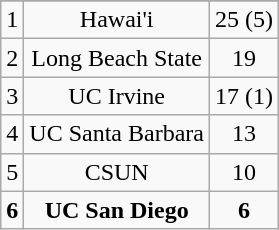<table class="wikitable">
<tr align="center">
</tr>
<tr align="center">
<td>1</td>
<td>Hawai'i</td>
<td>25 (5)</td>
</tr>
<tr align="center">
<td>2</td>
<td>Long Beach State</td>
<td>19</td>
</tr>
<tr align="center">
<td>3</td>
<td>UC Irvine</td>
<td>17 (1)</td>
</tr>
<tr align="center">
<td>4</td>
<td>UC Santa Barbara</td>
<td>13</td>
</tr>
<tr align="center">
<td>5</td>
<td>CSUN</td>
<td>10</td>
</tr>
<tr align="center">
<td><strong>6</strong></td>
<td><strong>UC San Diego</strong></td>
<td><strong>6</strong></td>
</tr>
</table>
